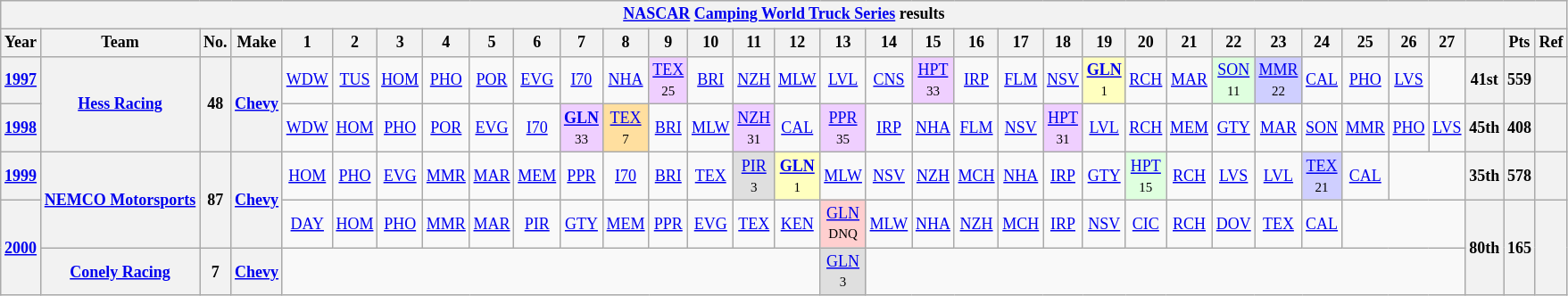<table class="wikitable" style="text-align:center; font-size:75%">
<tr>
<th colspan=45><a href='#'>NASCAR</a> <a href='#'>Camping World Truck Series</a> results</th>
</tr>
<tr>
<th>Year</th>
<th>Team</th>
<th>No.</th>
<th>Make</th>
<th>1</th>
<th>2</th>
<th>3</th>
<th>4</th>
<th>5</th>
<th>6</th>
<th>7</th>
<th>8</th>
<th>9</th>
<th>10</th>
<th>11</th>
<th>12</th>
<th>13</th>
<th>14</th>
<th>15</th>
<th>16</th>
<th>17</th>
<th>18</th>
<th>19</th>
<th>20</th>
<th>21</th>
<th>22</th>
<th>23</th>
<th>24</th>
<th>25</th>
<th>26</th>
<th>27</th>
<th></th>
<th>Pts</th>
<th>Ref</th>
</tr>
<tr>
<th><a href='#'>1997</a></th>
<th rowspan=2><a href='#'>Hess Racing</a></th>
<th rowspan=2>48</th>
<th rowspan=2><a href='#'>Chevy</a></th>
<td><a href='#'>WDW</a></td>
<td><a href='#'>TUS</a></td>
<td><a href='#'>HOM</a></td>
<td><a href='#'>PHO</a></td>
<td><a href='#'>POR</a></td>
<td><a href='#'>EVG</a></td>
<td><a href='#'>I70</a></td>
<td><a href='#'>NHA</a></td>
<td style="background:#EFCFFF;"><a href='#'>TEX</a><br><small>25</small></td>
<td><a href='#'>BRI</a></td>
<td><a href='#'>NZH</a></td>
<td><a href='#'>MLW</a></td>
<td><a href='#'>LVL</a></td>
<td><a href='#'>CNS</a></td>
<td style="background:#EFCFFF;"><a href='#'>HPT</a><br><small>33</small></td>
<td><a href='#'>IRP</a></td>
<td><a href='#'>FLM</a></td>
<td><a href='#'>NSV</a></td>
<td style="background:#FFFFBF;"><strong><a href='#'>GLN</a></strong><br><small>1</small></td>
<td><a href='#'>RCH</a></td>
<td><a href='#'>MAR</a></td>
<td style="background:#DFFFDF;"><a href='#'>SON</a><br><small>11</small></td>
<td style="background:#CFCFFF;"><a href='#'>MMR</a><br><small>22</small></td>
<td><a href='#'>CAL</a></td>
<td><a href='#'>PHO</a></td>
<td><a href='#'>LVS</a></td>
<td></td>
<th>41st</th>
<th>559</th>
<th></th>
</tr>
<tr>
<th><a href='#'>1998</a></th>
<td><a href='#'>WDW</a></td>
<td><a href='#'>HOM</a></td>
<td><a href='#'>PHO</a></td>
<td><a href='#'>POR</a></td>
<td><a href='#'>EVG</a></td>
<td><a href='#'>I70</a></td>
<td style="background:#EFCFFF;"><strong><a href='#'>GLN</a></strong><br><small>33</small></td>
<td style="background:#FFDF9F;"><a href='#'>TEX</a><br><small>7</small></td>
<td><a href='#'>BRI</a></td>
<td><a href='#'>MLW</a></td>
<td style="background:#EFCFFF;"><a href='#'>NZH</a><br><small>31</small></td>
<td><a href='#'>CAL</a></td>
<td style="background:#EFCFFF;"><a href='#'>PPR</a><br><small>35</small></td>
<td><a href='#'>IRP</a></td>
<td><a href='#'>NHA</a></td>
<td><a href='#'>FLM</a></td>
<td><a href='#'>NSV</a></td>
<td style="background:#EFCFFF;"><a href='#'>HPT</a><br><small>31</small></td>
<td><a href='#'>LVL</a></td>
<td><a href='#'>RCH</a></td>
<td><a href='#'>MEM</a></td>
<td><a href='#'>GTY</a></td>
<td><a href='#'>MAR</a></td>
<td><a href='#'>SON</a></td>
<td><a href='#'>MMR</a></td>
<td><a href='#'>PHO</a></td>
<td><a href='#'>LVS</a></td>
<th>45th</th>
<th>408</th>
<th></th>
</tr>
<tr>
<th><a href='#'>1999</a></th>
<th rowspan=2><a href='#'>NEMCO Motorsports</a></th>
<th rowspan=2>87</th>
<th rowspan=2><a href='#'>Chevy</a></th>
<td><a href='#'>HOM</a></td>
<td><a href='#'>PHO</a></td>
<td><a href='#'>EVG</a></td>
<td><a href='#'>MMR</a></td>
<td><a href='#'>MAR</a></td>
<td><a href='#'>MEM</a></td>
<td><a href='#'>PPR</a></td>
<td><a href='#'>I70</a></td>
<td><a href='#'>BRI</a></td>
<td><a href='#'>TEX</a></td>
<td style="background:#DFDFDF;"><a href='#'>PIR</a><br><small>3</small></td>
<td style="background:#FFFFBF;"><strong><a href='#'>GLN</a></strong><br><small>1</small></td>
<td><a href='#'>MLW</a></td>
<td><a href='#'>NSV</a></td>
<td><a href='#'>NZH</a></td>
<td><a href='#'>MCH</a></td>
<td><a href='#'>NHA</a></td>
<td><a href='#'>IRP</a></td>
<td><a href='#'>GTY</a></td>
<td style="background:#DFFFDF;"><a href='#'>HPT</a><br><small>15</small></td>
<td><a href='#'>RCH</a></td>
<td><a href='#'>LVS</a></td>
<td><a href='#'>LVL</a></td>
<td style="background:#CFCFFF;"><a href='#'>TEX</a><br><small>21</small></td>
<td><a href='#'>CAL</a></td>
<td colspan=2></td>
<th>35th</th>
<th>578</th>
<th></th>
</tr>
<tr>
<th rowspan=2><a href='#'>2000</a></th>
<td><a href='#'>DAY</a></td>
<td><a href='#'>HOM</a></td>
<td><a href='#'>PHO</a></td>
<td><a href='#'>MMR</a></td>
<td><a href='#'>MAR</a></td>
<td><a href='#'>PIR</a></td>
<td><a href='#'>GTY</a></td>
<td><a href='#'>MEM</a></td>
<td><a href='#'>PPR</a></td>
<td><a href='#'>EVG</a></td>
<td><a href='#'>TEX</a></td>
<td><a href='#'>KEN</a></td>
<td style="background:#FFCFCF;"><a href='#'>GLN</a><br><small>DNQ</small></td>
<td><a href='#'>MLW</a></td>
<td><a href='#'>NHA</a></td>
<td><a href='#'>NZH</a></td>
<td><a href='#'>MCH</a></td>
<td><a href='#'>IRP</a></td>
<td><a href='#'>NSV</a></td>
<td><a href='#'>CIC</a></td>
<td><a href='#'>RCH</a></td>
<td><a href='#'>DOV</a></td>
<td><a href='#'>TEX</a></td>
<td><a href='#'>CAL</a></td>
<td colspan=3></td>
<th rowspan=2>80th</th>
<th rowspan=2>165</th>
<th rowspan=2></th>
</tr>
<tr>
<th><a href='#'>Conely Racing</a></th>
<th>7</th>
<th><a href='#'>Chevy</a></th>
<td colspan=12></td>
<td style="background:#DFDFDF;"><a href='#'>GLN</a><br><small>3</small></td>
<td colspan=14></td>
</tr>
</table>
